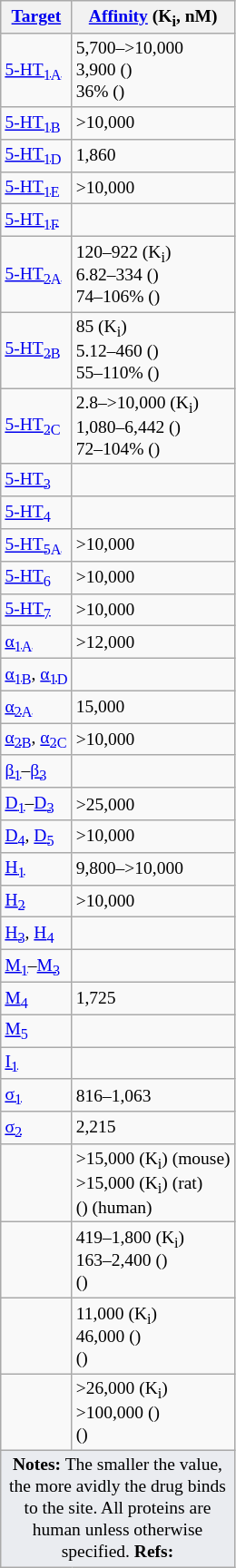<table class="wikitable floatleft" style="font-size:small;">
<tr>
<th><a href='#'>Target</a></th>
<th><a href='#'>Affinity</a> (K<sub>i</sub>, nM)</th>
</tr>
<tr>
<td><a href='#'>5-HT<sub>1A</sub></a></td>
<td>5,700–>10,000<br>3,900 ()<br>36% ()</td>
</tr>
<tr>
<td><a href='#'>5-HT<sub>1B</sub></a></td>
<td>>10,000</td>
</tr>
<tr>
<td><a href='#'>5-HT<sub>1D</sub></a></td>
<td>1,860</td>
</tr>
<tr>
<td><a href='#'>5-HT<sub>1E</sub></a></td>
<td>>10,000</td>
</tr>
<tr>
<td><a href='#'>5-HT<sub>1F</sub></a></td>
<td></td>
</tr>
<tr>
<td><a href='#'>5-HT<sub>2A</sub></a></td>
<td>120–922 (K<sub>i</sub>)<br>6.82–334 ()<br>74–106% ()</td>
</tr>
<tr>
<td><a href='#'>5-HT<sub>2B</sub></a></td>
<td>85 (K<sub>i</sub>)<br>5.12–460 ()<br>55–110% ()</td>
</tr>
<tr>
<td><a href='#'>5-HT<sub>2C</sub></a></td>
<td>2.8–>10,000 (K<sub>i</sub>)<br>1,080–6,442 ()<br>72–104% ()</td>
</tr>
<tr>
<td><a href='#'>5-HT<sub>3</sub></a></td>
<td></td>
</tr>
<tr>
<td><a href='#'>5-HT<sub>4</sub></a></td>
<td></td>
</tr>
<tr>
<td><a href='#'>5-HT<sub>5A</sub></a></td>
<td>>10,000</td>
</tr>
<tr>
<td><a href='#'>5-HT<sub>6</sub></a></td>
<td>>10,000</td>
</tr>
<tr>
<td><a href='#'>5-HT<sub>7</sub></a></td>
<td>>10,000</td>
</tr>
<tr>
<td><a href='#'>α<sub>1A</sub></a></td>
<td>>12,000</td>
</tr>
<tr>
<td><a href='#'>α<sub>1B</sub></a>, <a href='#'>α<sub>1D</sub></a></td>
<td></td>
</tr>
<tr>
<td><a href='#'>α<sub>2A</sub></a></td>
<td>15,000</td>
</tr>
<tr>
<td><a href='#'>α<sub>2B</sub></a>, <a href='#'>α<sub>2C</sub></a></td>
<td>>10,000</td>
</tr>
<tr>
<td><a href='#'>β<sub>1</sub></a>–<a href='#'>β<sub>3</sub></a></td>
<td></td>
</tr>
<tr>
<td><a href='#'>D<sub>1</sub></a>–<a href='#'>D<sub>3</sub></a></td>
<td>>25,000</td>
</tr>
<tr>
<td><a href='#'>D<sub>4</sub></a>, <a href='#'>D<sub>5</sub></a></td>
<td>>10,000</td>
</tr>
<tr>
<td><a href='#'>H<sub>1</sub></a></td>
<td>9,800–>10,000</td>
</tr>
<tr>
<td><a href='#'>H<sub>2</sub></a></td>
<td>>10,000</td>
</tr>
<tr>
<td><a href='#'>H<sub>3</sub></a>, <a href='#'>H<sub>4</sub></a></td>
<td></td>
</tr>
<tr>
<td><a href='#'>M<sub>1</sub></a>–<a href='#'>M<sub>3</sub></a></td>
<td></td>
</tr>
<tr>
<td><a href='#'>M<sub>4</sub></a></td>
<td>1,725</td>
</tr>
<tr>
<td><a href='#'>M<sub>5</sub></a></td>
<td></td>
</tr>
<tr>
<td><a href='#'>I<sub>1</sub></a></td>
<td></td>
</tr>
<tr>
<td><a href='#'>σ<sub>1</sub></a></td>
<td>816–1,063</td>
</tr>
<tr>
<td><a href='#'>σ<sub>2</sub></a></td>
<td>2,215</td>
</tr>
<tr>
<td></td>
<td>>15,000 (K<sub>i</sub>) (mouse)<br>>15,000 (K<sub>i</sub>) (rat)<br> () (human)</td>
</tr>
<tr>
<td></td>
<td>419–1,800 (K<sub>i</sub>)<br>163–2,400 ()<br> ()</td>
</tr>
<tr>
<td></td>
<td>11,000 (K<sub>i</sub>)<br>46,000 ()<br> ()</td>
</tr>
<tr>
<td></td>
<td>>26,000 (K<sub>i</sub>)<br>>100,000 ()<br> ()</td>
</tr>
<tr class="sortbottom">
<td colspan="2" style="width: 1px; background-color:#eaecf0; text-align: center;"><strong>Notes:</strong> The smaller the value, the more avidly the drug binds to the site. All proteins are human unless otherwise specified. <strong>Refs:</strong> </td>
</tr>
</table>
